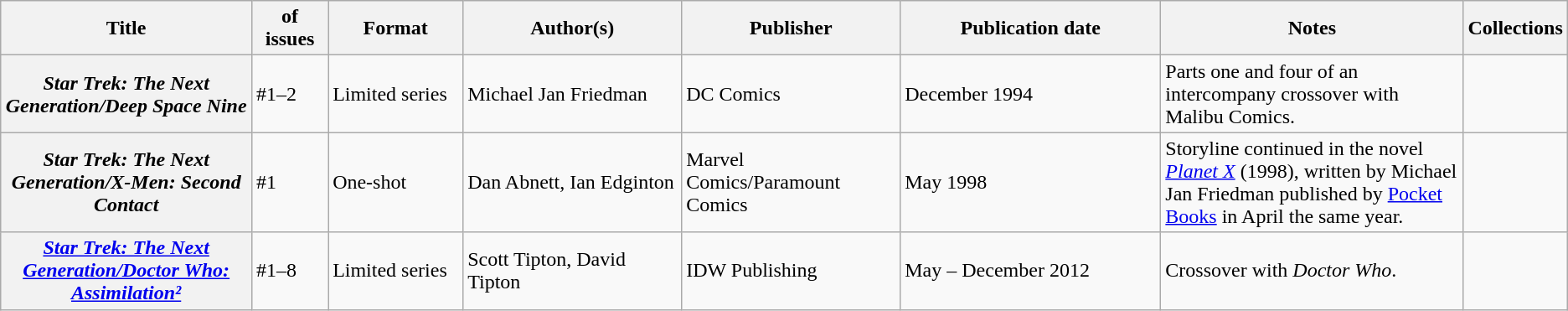<table class="wikitable">
<tr>
<th>Title</th>
<th style="width:40pt"> of issues</th>
<th style="width:75pt">Format</th>
<th style="width:125pt">Author(s)</th>
<th style="width:125pt">Publisher</th>
<th style="width:150pt">Publication date</th>
<th style="width:175pt">Notes</th>
<th>Collections</th>
</tr>
<tr>
<th><em>Star Trek: The Next Generation/Deep Space Nine</em></th>
<td>#1–2</td>
<td>Limited series</td>
<td>Michael Jan Friedman</td>
<td>DC Comics</td>
<td>December 1994</td>
<td>Parts one and four of an intercompany crossover with Malibu Comics.</td>
<td></td>
</tr>
<tr>
<th><em>Star Trek: The Next Generation/X-Men: Second Contact</em></th>
<td>#1</td>
<td>One-shot</td>
<td>Dan Abnett, Ian Edginton</td>
<td>Marvel Comics/Paramount Comics</td>
<td>May 1998</td>
<td>Storyline continued in the novel <em><a href='#'>Planet X</a></em> (1998), written by Michael Jan Friedman published by <a href='#'>Pocket Books</a> in April the same year.</td>
<td></td>
</tr>
<tr>
<th><em><a href='#'>Star Trek: The Next Generation/Doctor Who: Assimilation²</a></em></th>
<td>#1–8</td>
<td>Limited series</td>
<td>Scott Tipton, David Tipton</td>
<td>IDW Publishing</td>
<td>May – December 2012</td>
<td>Crossover with <em>Doctor Who</em>.</td>
<td></td>
</tr>
</table>
